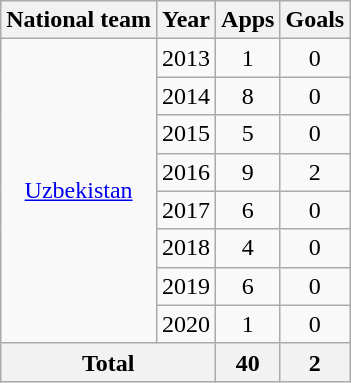<table class="wikitable" style="text-align:center">
<tr>
<th>National team</th>
<th>Year</th>
<th>Apps</th>
<th>Goals</th>
</tr>
<tr>
<td rowspan="8"><a href='#'>Uzbekistan</a></td>
<td>2013</td>
<td>1</td>
<td>0</td>
</tr>
<tr>
<td>2014</td>
<td>8</td>
<td>0</td>
</tr>
<tr>
<td>2015</td>
<td>5</td>
<td>0</td>
</tr>
<tr>
<td>2016</td>
<td>9</td>
<td>2</td>
</tr>
<tr>
<td>2017</td>
<td>6</td>
<td>0</td>
</tr>
<tr>
<td>2018</td>
<td>4</td>
<td>0</td>
</tr>
<tr>
<td>2019</td>
<td>6</td>
<td>0</td>
</tr>
<tr>
<td>2020</td>
<td>1</td>
<td>0</td>
</tr>
<tr>
<th colspan="2">Total</th>
<th>40</th>
<th>2</th>
</tr>
</table>
